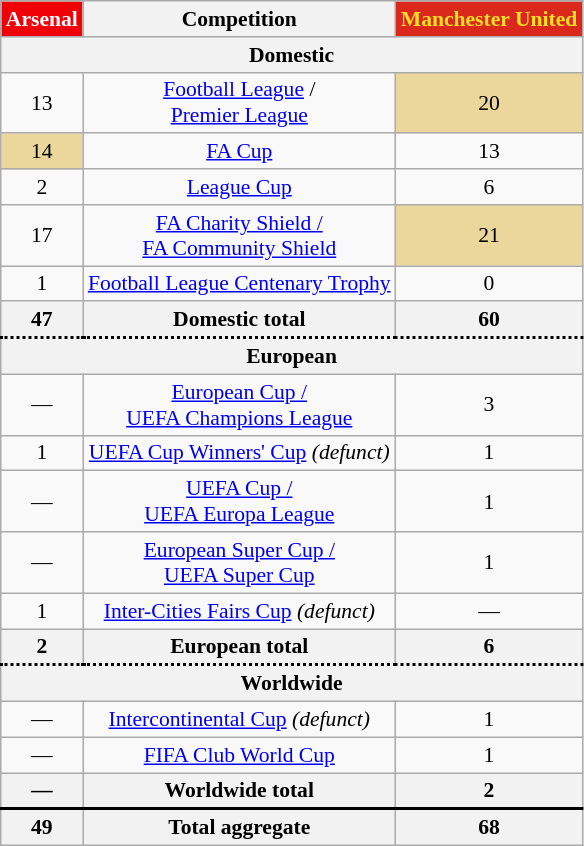<table class="wikitable sortable"  style="width:auto; font-size:90%">
<tr>
<th style="color:white; background-color:#EF0107;">Arsenal</th>
<th>Competition</th>
<th style="color:#FBE122; background-color:#DA291C;">Manchester United</th>
</tr>
<tr style="text-align:center;">
<th colspan="4">Domestic</th>
</tr>
<tr style="text-align:center;">
<td>13</td>
<td><a href='#'>Football League</a> /<br><a href='#'>Premier League</a></td>
<td style=background:#EBD79B>20</td>
</tr>
<tr style="text-align:center;">
<td style=background:#EBD79B>14</td>
<td><a href='#'>FA Cup</a></td>
<td>13</td>
</tr>
<tr style="text-align:center;">
<td>2</td>
<td><a href='#'>League Cup</a></td>
<td>6</td>
</tr>
<tr style="text-align:center;">
<td>17</td>
<td><a href='#'>FA Charity Shield /<br>FA Community Shield</a></td>
<td style=background:#EBD79B>21</td>
</tr>
<tr style="text-align:center;">
<td>1</td>
<td><a href='#'>Football League Centenary Trophy</a></td>
<td>0</td>
</tr>
<tr style="text-align:center;">
<th>47</th>
<th>Domestic total</th>
<th>60</th>
</tr>
<tr style="text-align:center; border-top: 2px dotted black;">
<th colspan="4">European</th>
</tr>
<tr style="text-align:center;">
<td>—</td>
<td><a href='#'>European Cup /<br>UEFA Champions League</a></td>
<td>3</td>
</tr>
<tr style="text-align:center;">
<td>1</td>
<td><a href='#'>UEFA Cup Winners' Cup</a> <em>(defunct)</em></td>
<td>1</td>
</tr>
<tr style="text-align:center;">
<td>—</td>
<td><a href='#'>UEFA Cup /<br>UEFA Europa League</a></td>
<td>1</td>
</tr>
<tr style="text-align:center;">
<td>—</td>
<td><a href='#'>European Super Cup /<br>UEFA Super Cup</a></td>
<td>1</td>
</tr>
<tr style="text-align:center;">
<td>1</td>
<td><a href='#'>Inter-Cities Fairs Cup</a> <em>(defunct)</em></td>
<td>—</td>
</tr>
<tr style="text-align:center;">
<th>2</th>
<th>European total</th>
<th>6</th>
</tr>
<tr style="text-align:center; border-top: 2px dotted black;">
<th colspan="4">Worldwide</th>
</tr>
<tr style="text-align:center;">
<td>—</td>
<td><a href='#'>Intercontinental Cup</a> <em>(defunct)</em></td>
<td>1</td>
</tr>
<tr style="text-align:center;">
<td>—</td>
<td><a href='#'>FIFA Club World Cup</a></td>
<td>1</td>
</tr>
<tr align="center">
<th>—</th>
<th>Worldwide total</th>
<th>2</th>
</tr>
<tr style="text-align:center; border-top: 2px solid black;">
<th>49</th>
<th>Total aggregate</th>
<th>68</th>
</tr>
</table>
